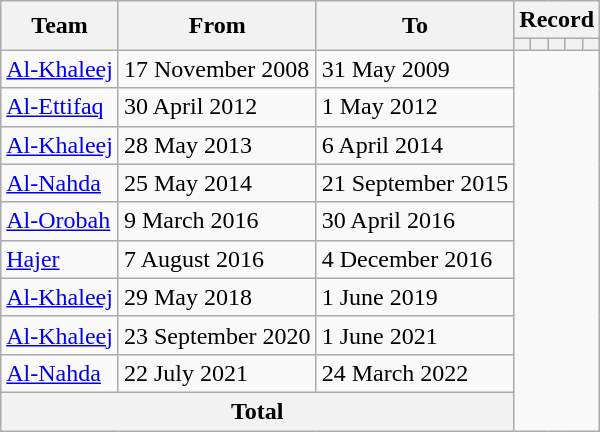<table class=wikitable style=text-align:center>
<tr>
<th rowspan=2>Team</th>
<th rowspan=2>From</th>
<th rowspan=2>To</th>
<th colspan=5>Record</th>
</tr>
<tr>
<th></th>
<th></th>
<th></th>
<th></th>
<th></th>
</tr>
<tr>
<td align=left><a href='#'>Al-Khaleej</a></td>
<td align=left>17 November 2008</td>
<td align=left>31 May 2009<br></td>
</tr>
<tr>
<td align=left><a href='#'>Al-Ettifaq</a></td>
<td align=left>30 April 2012</td>
<td align=left>1 May 2012<br></td>
</tr>
<tr>
<td align=left><a href='#'>Al-Khaleej</a></td>
<td align=left>28 May 2013</td>
<td align=left>6 April 2014<br></td>
</tr>
<tr>
<td align=left><a href='#'>Al-Nahda</a></td>
<td align=left>25 May 2014</td>
<td align=left>21 September 2015<br></td>
</tr>
<tr>
<td align=left><a href='#'>Al-Orobah</a></td>
<td align=left>9 March 2016</td>
<td align=left>30 April 2016<br></td>
</tr>
<tr>
<td align=left><a href='#'>Hajer</a></td>
<td align=left>7 August 2016</td>
<td align=left>4 December 2016<br></td>
</tr>
<tr>
<td align=left><a href='#'>Al-Khaleej</a></td>
<td align=left>29 May 2018</td>
<td align=left>1 June 2019<br></td>
</tr>
<tr>
<td align=left><a href='#'>Al-Khaleej</a></td>
<td align=left>23 September 2020</td>
<td align=left>1 June 2021<br></td>
</tr>
<tr>
<td align=left><a href='#'>Al-Nahda</a></td>
<td align=left>22 July 2021</td>
<td align=left>24 March 2022<br></td>
</tr>
<tr>
<th colspan=3>Total<br></th>
</tr>
</table>
